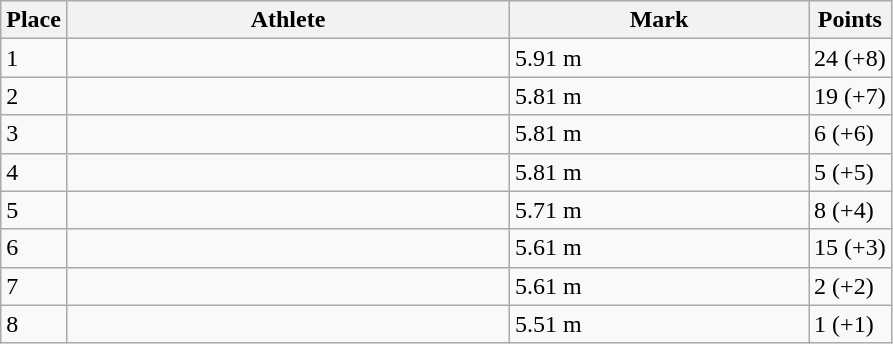<table class="wikitable sortable">
<tr>
<th>Place</th>
<th style="width:18em">Athlete</th>
<th style="width:12em">Mark</th>
<th>Points</th>
</tr>
<tr>
<td>1</td>
<td></td>
<td>5.91 m</td>
<td>24 (+8)</td>
</tr>
<tr>
<td>2</td>
<td></td>
<td>5.81 m</td>
<td>19 (+7)</td>
</tr>
<tr>
<td>3</td>
<td></td>
<td>5.81 m </td>
<td>6 (+6)</td>
</tr>
<tr>
<td>4</td>
<td></td>
<td>5.81 m</td>
<td>5 (+5)</td>
</tr>
<tr>
<td>5</td>
<td></td>
<td>5.71 m</td>
<td>8 (+4)</td>
</tr>
<tr>
<td>6</td>
<td></td>
<td>5.61 m</td>
<td>15 (+3)</td>
</tr>
<tr>
<td>7</td>
<td></td>
<td>5.61 m</td>
<td>2 (+2)</td>
</tr>
<tr>
<td>8</td>
<td></td>
<td>5.51 m</td>
<td>1 (+1)</td>
</tr>
</table>
